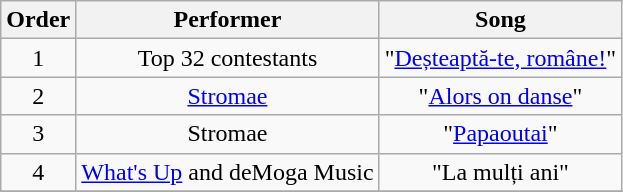<table class="wikitable" style="text-align:center">
<tr>
<th>Order</th>
<th>Performer</th>
<th>Song</th>
</tr>
<tr>
<td>1</td>
<td>Top 32 contestants</td>
<td>"<a href='#'>Deșteaptă-te, române!</a>"</td>
</tr>
<tr>
<td>2</td>
<td><a href='#'>Stromae</a></td>
<td>"<a href='#'>Alors on danse</a>"</td>
</tr>
<tr>
<td>3</td>
<td>Stromae</td>
<td>"<a href='#'>Papaoutai</a>"</td>
</tr>
<tr>
<td>4</td>
<td><a href='#'>What's Up</a> and deMoga Music</td>
<td>"La mulți ani"</td>
</tr>
<tr>
</tr>
</table>
